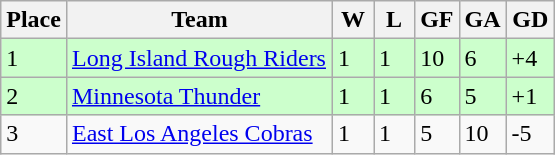<table class="wikitable">
<tr>
<th>Place</th>
<th width="170">Team</th>
<th width="20">W</th>
<th width="20">L</th>
<th width="20">GF</th>
<th width="20">GA</th>
<th width="25">GD</th>
</tr>
<tr bgcolor=#ccffcc>
<td>1</td>
<td><a href='#'>Long Island Rough Riders</a></td>
<td>1</td>
<td>1</td>
<td>10</td>
<td>6</td>
<td>+4</td>
</tr>
<tr bgcolor=#ccffcc>
<td>2</td>
<td><a href='#'>Minnesota Thunder</a></td>
<td>1</td>
<td>1</td>
<td>6</td>
<td>5</td>
<td>+1</td>
</tr>
<tr>
<td>3</td>
<td><a href='#'>East Los Angeles Cobras</a></td>
<td>1</td>
<td>1</td>
<td>5</td>
<td>10</td>
<td>-5</td>
</tr>
</table>
